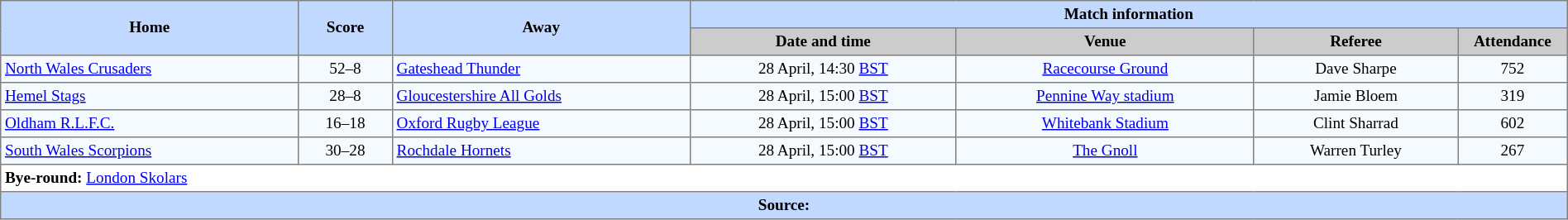<table border=1 style="border-collapse:collapse; font-size:80%; text-align:center;" cellpadding=3 cellspacing=0 width=100%>
<tr bgcolor=#C1D8FF>
<th rowspan=2 width=19%>Home</th>
<th rowspan=2 width=6%>Score</th>
<th rowspan=2 width=19%>Away</th>
<th colspan=6>Match information</th>
</tr>
<tr bgcolor=#CCCCCC>
<th width=17%>Date and time</th>
<th width=19%>Venue</th>
<th width=13%>Referee</th>
<th width=7%>Attendance</th>
</tr>
<tr bgcolor=#F5FAFF>
<td align=left> <a href='#'>North Wales Crusaders</a></td>
<td>52–8</td>
<td align=left> <a href='#'>Gateshead Thunder</a></td>
<td>28 April, 14:30 <a href='#'>BST</a></td>
<td><a href='#'>Racecourse Ground</a></td>
<td>Dave Sharpe</td>
<td>752</td>
</tr>
<tr bgcolor=#F5FAFF>
<td align=left> <a href='#'>Hemel Stags</a></td>
<td>28–8</td>
<td align=left> <a href='#'>Gloucestershire All Golds</a></td>
<td>28 April, 15:00 <a href='#'>BST</a></td>
<td><a href='#'>Pennine Way stadium</a></td>
<td>Jamie Bloem</td>
<td>319</td>
</tr>
<tr bgcolor=#F5FAFF>
<td align=left> <a href='#'>Oldham R.L.F.C.</a></td>
<td>16–18</td>
<td align=left> <a href='#'>Oxford Rugby League</a></td>
<td>28 April, 15:00 <a href='#'>BST</a></td>
<td><a href='#'>Whitebank Stadium</a></td>
<td>Clint Sharrad</td>
<td>602</td>
</tr>
<tr bgcolor=#F5FAFF>
<td align=left> <a href='#'>South Wales Scorpions</a></td>
<td>30–28</td>
<td align=left> <a href='#'>Rochdale Hornets</a></td>
<td>28 April, 15:00 <a href='#'>BST</a></td>
<td><a href='#'>The Gnoll</a></td>
<td>Warren Turley</td>
<td>267</td>
</tr>
<tr>
<td colspan="7" align="left"><strong>Bye-round:</strong>  <a href='#'>London Skolars</a></td>
</tr>
<tr bgcolor=#C1D8FF>
<th colspan=12>Source:</th>
</tr>
</table>
